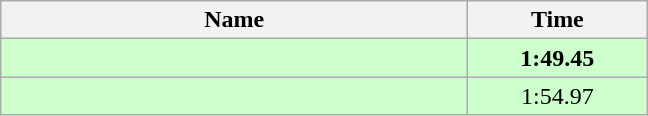<table class="wikitable" style="text-align:center;">
<tr>
<th style="width:19em">Name</th>
<th style="width:7em">Time</th>
</tr>
<tr bgcolor=ccffcc>
<td align=left><strong></strong></td>
<td><strong>1:49.45</strong></td>
</tr>
<tr bgcolor=ccffcc>
<td align=left></td>
<td>1:54.97</td>
</tr>
</table>
